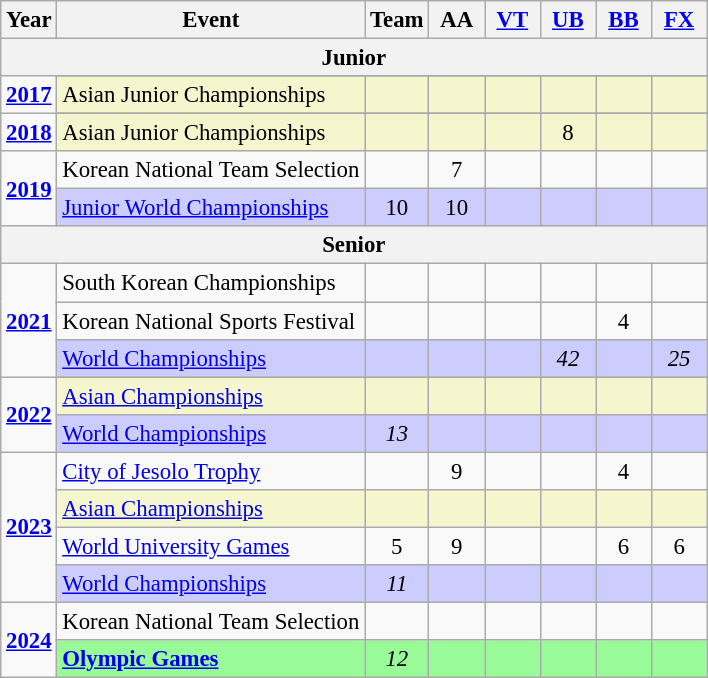<table class="wikitable" style="text-align:center; font-size:95%;">
<tr>
<th align=center>Year</th>
<th align=center>Event</th>
<th style="width:30px;">Team</th>
<th style="width:30px;">AA</th>
<th style="width:30px;"><a href='#'>VT</a></th>
<th style="width:30px;"><a href='#'>UB</a></th>
<th style="width:30px;"><a href='#'>BB</a></th>
<th style="width:30px;"><a href='#'>FX</a></th>
</tr>
<tr>
<th colspan="8"><strong>Junior</strong></th>
</tr>
<tr>
<td rowspan="2"><strong><a href='#'>2017</a></strong></td>
</tr>
<tr bgcolor=#F5F6CE>
<td align=left>Asian Junior Championships</td>
<td></td>
<td></td>
<td></td>
<td></td>
<td></td>
<td></td>
</tr>
<tr>
<td rowspan=2><strong><a href='#'>2018</a></strong></td>
</tr>
<tr bgcolor=#F5F6CE>
<td align=left>Asian Junior Championships</td>
<td></td>
<td></td>
<td></td>
<td>8</td>
<td></td>
<td></td>
</tr>
<tr>
<td rowspan=2><strong><a href='#'>2019</a></strong></td>
<td align=left>Korean National Team Selection</td>
<td></td>
<td>7</td>
<td></td>
<td></td>
<td></td>
<td></td>
</tr>
<tr bgcolor=#CCCCFF>
<td align=left><a href='#'>Junior World Championships</a></td>
<td>10</td>
<td>10</td>
<td></td>
<td></td>
<td></td>
<td></td>
</tr>
<tr>
<th colspan="8"><strong>Senior</strong></th>
</tr>
<tr>
<td rowspan=3><strong><a href='#'>2021</a></strong></td>
<td align=left>South Korean Championships</td>
<td></td>
<td></td>
<td></td>
<td></td>
<td></td>
<td></td>
</tr>
<tr>
<td align=left>Korean National Sports Festival</td>
<td></td>
<td></td>
<td></td>
<td></td>
<td>4</td>
<td></td>
</tr>
<tr bgcolor=#CCCCFF>
<td align=left><a href='#'>World Championships</a></td>
<td></td>
<td></td>
<td></td>
<td><em>42</em></td>
<td></td>
<td><em>25</em></td>
</tr>
<tr>
<td rowspan="3"><strong><a href='#'>2022</a></strong></td>
</tr>
<tr bgcolor=#F5F6CE>
<td align=left><a href='#'>Asian Championships</a></td>
<td></td>
<td></td>
<td></td>
<td></td>
<td></td>
<td></td>
</tr>
<tr bgcolor=#CCCCFF>
<td align=left><a href='#'>World Championships</a></td>
<td><em>13</em></td>
<td></td>
<td></td>
<td></td>
<td></td>
<td></td>
</tr>
<tr>
<td rowspan="4"><strong><a href='#'>2023</a></strong></td>
<td align=left><a href='#'>City of Jesolo Trophy</a></td>
<td></td>
<td>9</td>
<td></td>
<td></td>
<td>4</td>
<td></td>
</tr>
<tr bgcolor=#F5F6CE>
<td align=left><a href='#'>Asian Championships</a></td>
<td></td>
<td></td>
<td></td>
<td></td>
<td></td>
<td></td>
</tr>
<tr>
<td align=left><a href='#'>World University Games</a></td>
<td>5</td>
<td>9</td>
<td></td>
<td></td>
<td>6</td>
<td>6</td>
</tr>
<tr bgcolor=#CCCCFF>
<td align=left><a href='#'>World Championships</a></td>
<td><em>11</em></td>
<td></td>
<td></td>
<td></td>
<td></td>
<td></td>
</tr>
<tr>
<td rowspan="2"><strong><a href='#'>2024</a></strong></td>
<td align=left>Korean National Team Selection</td>
<td></td>
<td></td>
<td></td>
<td></td>
<td></td>
<td></td>
</tr>
<tr bgcolor=98FB98>
<td align=left><strong><a href='#'>Olympic Games</a></strong></td>
<td><em>12</em></td>
<td></td>
<td></td>
<td></td>
<td></td>
<td></td>
</tr>
</table>
